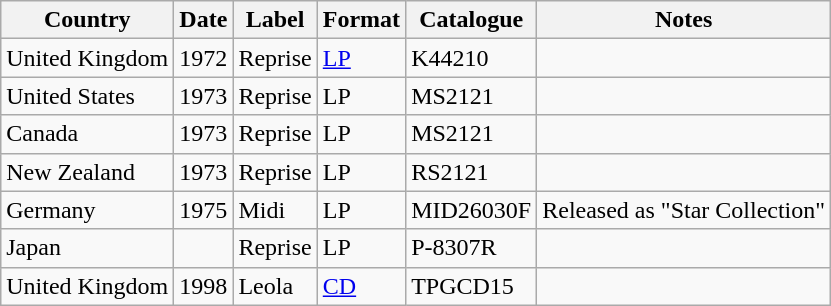<table class="wikitable">
<tr>
<th>Country</th>
<th>Date</th>
<th>Label</th>
<th>Format</th>
<th>Catalogue</th>
<th>Notes</th>
</tr>
<tr>
<td>United Kingdom</td>
<td>1972</td>
<td>Reprise</td>
<td><a href='#'>LP</a></td>
<td>K44210</td>
<td></td>
</tr>
<tr>
<td>United States</td>
<td>1973</td>
<td>Reprise</td>
<td>LP</td>
<td>MS2121</td>
<td></td>
</tr>
<tr>
<td>Canada</td>
<td>1973</td>
<td>Reprise</td>
<td>LP</td>
<td>MS2121</td>
<td></td>
</tr>
<tr>
<td>New Zealand</td>
<td>1973</td>
<td>Reprise</td>
<td>LP</td>
<td>RS2121</td>
<td></td>
</tr>
<tr>
<td>Germany</td>
<td>1975</td>
<td>Midi</td>
<td>LP</td>
<td>MID26030F</td>
<td>Released as "Star Collection"</td>
</tr>
<tr>
<td>Japan</td>
<td></td>
<td>Reprise</td>
<td>LP</td>
<td>P-8307R</td>
<td></td>
</tr>
<tr>
<td>United Kingdom</td>
<td>1998</td>
<td>Leola</td>
<td><a href='#'>CD</a></td>
<td>TPGCD15</td>
<td></td>
</tr>
</table>
